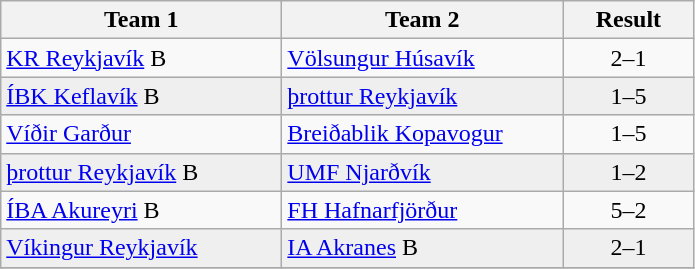<table class="wikitable">
<tr>
<th width="180">Team 1</th>
<th width="180">Team 2</th>
<th width="80">Result</th>
</tr>
<tr>
<td><a href='#'>KR Reykjavík</a> B</td>
<td><a href='#'>Völsungur Húsavík</a></td>
<td align="center">2–1</td>
</tr>
<tr style="background:#EFEFEF">
<td><a href='#'>ÍBK Keflavík</a> B</td>
<td><a href='#'>þrottur Reykjavík</a></td>
<td align="center">1–5</td>
</tr>
<tr>
<td><a href='#'>Víðir Garður</a></td>
<td><a href='#'>Breiðablik Kopavogur</a></td>
<td align="center">1–5</td>
</tr>
<tr style="background:#EFEFEF">
<td><a href='#'>þrottur Reykjavík</a> B</td>
<td><a href='#'>UMF Njarðvík</a></td>
<td align="center">1–2</td>
</tr>
<tr>
<td><a href='#'>ÍBA Akureyri</a> B</td>
<td><a href='#'>FH Hafnarfjörður</a></td>
<td align="center">5–2</td>
</tr>
<tr style="background:#EFEFEF">
<td><a href='#'>Víkingur Reykjavík</a></td>
<td><a href='#'>IA Akranes</a> B</td>
<td align="center">2–1</td>
</tr>
<tr>
</tr>
</table>
